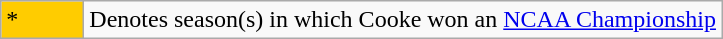<table class="wikitable">
<tr>
<td style="background:#ffcc00; width:3em;">*</td>
<td>Denotes season(s) in which Cooke won an <a href='#'>NCAA Championship</a></td>
</tr>
</table>
